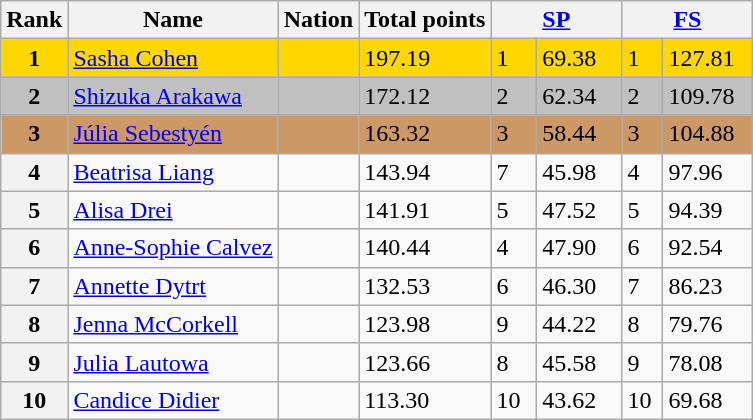<table class="wikitable">
<tr>
<th>Rank</th>
<th>Name</th>
<th>Nation</th>
<th>Total points</th>
<th colspan="2" width="80px"><a href='#'>SP</a></th>
<th colspan="2" width="80px"><a href='#'>FS</a></th>
</tr>
<tr bgcolor="gold">
<td align="center"><strong>1</strong></td>
<td><a href='#'>Sasha Cohen</a></td>
<td></td>
<td>197.19</td>
<td>1</td>
<td>69.38</td>
<td>1</td>
<td>127.81</td>
</tr>
<tr bgcolor="silver">
<td align="center"><strong>2</strong></td>
<td><a href='#'>Shizuka Arakawa</a></td>
<td></td>
<td>172.12</td>
<td>2</td>
<td>62.34</td>
<td>2</td>
<td>109.78</td>
</tr>
<tr bgcolor="cc9966">
<td align="center"><strong>3</strong></td>
<td><a href='#'>Júlia Sebestyén</a></td>
<td></td>
<td>163.32</td>
<td>3</td>
<td>58.44</td>
<td>3</td>
<td>104.88</td>
</tr>
<tr>
<th>4</th>
<td><a href='#'>Beatrisa Liang</a></td>
<td></td>
<td>143.94</td>
<td>7</td>
<td>45.98</td>
<td>4</td>
<td>97.96</td>
</tr>
<tr>
<th>5</th>
<td><a href='#'>Alisa Drei</a></td>
<td></td>
<td>141.91</td>
<td>5</td>
<td>47.52</td>
<td>5</td>
<td>94.39</td>
</tr>
<tr>
<th>6</th>
<td><a href='#'>Anne-Sophie Calvez</a></td>
<td></td>
<td>140.44</td>
<td>4</td>
<td>47.90</td>
<td>6</td>
<td>92.54</td>
</tr>
<tr>
<th>7</th>
<td><a href='#'>Annette Dytrt</a></td>
<td></td>
<td>132.53</td>
<td>6</td>
<td>46.30</td>
<td>7</td>
<td>86.23</td>
</tr>
<tr>
<th>8</th>
<td><a href='#'>Jenna McCorkell</a></td>
<td></td>
<td>123.98</td>
<td>9</td>
<td>44.22</td>
<td>8</td>
<td>79.76</td>
</tr>
<tr>
<th>9</th>
<td><a href='#'>Julia Lautowa</a></td>
<td></td>
<td>123.66</td>
<td>8</td>
<td>45.58</td>
<td>9</td>
<td>78.08</td>
</tr>
<tr>
<th>10</th>
<td><a href='#'>Candice Didier</a></td>
<td></td>
<td>113.30</td>
<td>10</td>
<td>43.62</td>
<td>10</td>
<td>69.68</td>
</tr>
</table>
